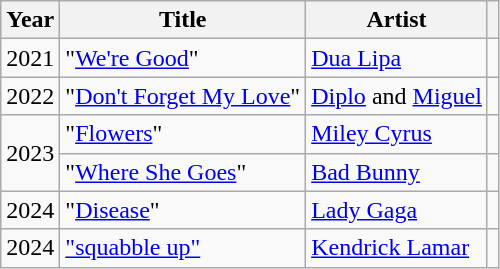<table class="wikitable">
<tr>
<th>Year</th>
<th>Title</th>
<th>Artist</th>
<th></th>
</tr>
<tr>
<td>2021</td>
<td>"<a href='#'>We're Good</a>"</td>
<td><a href='#'>Dua Lipa</a></td>
<td></td>
</tr>
<tr>
<td>2022</td>
<td>"<a href='#'>Don't Forget My Love</a>"</td>
<td><a href='#'>Diplo</a> and <a href='#'>Miguel</a></td>
<td></td>
</tr>
<tr>
<td rowspan="2">2023</td>
<td>"<a href='#'>Flowers</a>"</td>
<td><a href='#'>Miley Cyrus</a></td>
<td></td>
</tr>
<tr>
<td>"<a href='#'>Where She Goes</a>"</td>
<td><a href='#'>Bad Bunny</a></td>
<td></td>
</tr>
<tr>
<td>2024</td>
<td>"<a href='#'>Disease</a>"</td>
<td><a href='#'>Lady Gaga</a></td>
<td></td>
</tr>
<tr>
<td>2024</td>
<td><a href='#'>"squabble up"</a></td>
<td><a href='#'>Kendrick Lamar</a></td>
<td></td>
</tr>
</table>
